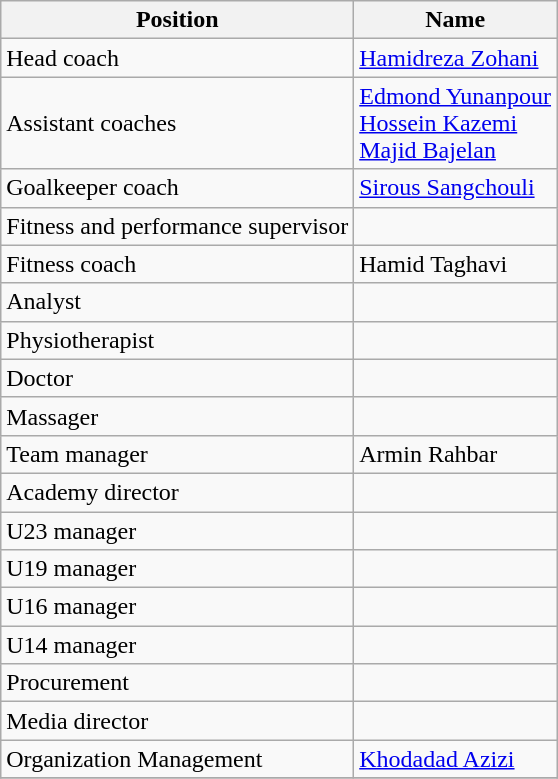<table class="wikitable">
<tr>
<th>Position</th>
<th>Name</th>
</tr>
<tr>
<td>Head coach</td>
<td> <a href='#'>Hamidreza Zohani</a></td>
</tr>
<tr>
<td>Assistant coaches</td>
<td> <a href='#'>Edmond Yunanpour</a> <br>  <a href='#'>Hossein Kazemi</a> <br>  <a href='#'>Majid Bajelan</a></td>
</tr>
<tr>
<td>Goalkeeper coach</td>
<td> <a href='#'>Sirous Sangchouli</a></td>
</tr>
<tr>
<td>Fitness and performance supervisor</td>
<td></td>
</tr>
<tr>
<td>Fitness coach</td>
<td> Hamid Taghavi</td>
</tr>
<tr>
<td>Analyst</td>
<td></td>
</tr>
<tr>
<td>Physiotherapist</td>
<td></td>
</tr>
<tr>
<td>Doctor</td>
<td></td>
</tr>
<tr>
<td>Massager</td>
<td></td>
</tr>
<tr>
<td>Team manager</td>
<td> Armin Rahbar</td>
</tr>
<tr>
<td>Academy director</td>
<td></td>
</tr>
<tr>
<td>U23 manager</td>
<td></td>
</tr>
<tr>
<td>U19 manager</td>
<td></td>
</tr>
<tr>
<td>U16 manager</td>
<td></td>
</tr>
<tr>
<td>U14 manager</td>
<td></td>
</tr>
<tr>
<td>Procurement</td>
<td></td>
</tr>
<tr>
<td>Media director</td>
<td></td>
</tr>
<tr>
<td>Organization Management</td>
<td> <a href='#'>Khodadad Azizi</a></td>
</tr>
<tr>
</tr>
</table>
